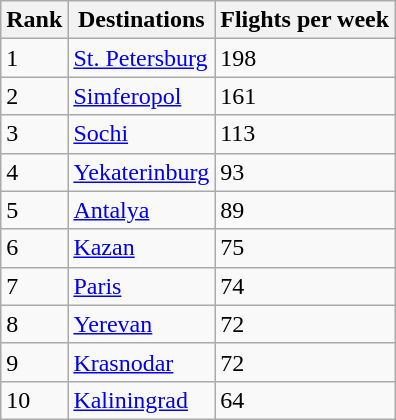<table class="wikitable sortable" style="display:inline-table;">
<tr>
<th>Rank</th>
<th>Destinations</th>
<th>Flights per week</th>
</tr>
<tr>
<td>1</td>
<td><a href='#'>St. Petersburg</a></td>
<td>198</td>
</tr>
<tr>
<td>2</td>
<td><a href='#'>Simferopol</a></td>
<td>161</td>
</tr>
<tr>
<td>3</td>
<td><a href='#'>Sochi</a></td>
<td>113</td>
</tr>
<tr>
<td>4</td>
<td><a href='#'>Yekaterinburg</a></td>
<td>93</td>
</tr>
<tr>
<td>5</td>
<td><a href='#'>Antalya</a></td>
<td>89</td>
</tr>
<tr>
<td>6</td>
<td><a href='#'>Kazan</a></td>
<td>75</td>
</tr>
<tr>
<td>7</td>
<td><a href='#'>Paris</a></td>
<td>74</td>
</tr>
<tr>
<td>8</td>
<td><a href='#'>Yerevan</a></td>
<td>72</td>
</tr>
<tr>
<td>9</td>
<td><a href='#'>Krasnodar</a></td>
<td>72</td>
</tr>
<tr>
<td>10</td>
<td><a href='#'>Kaliningrad</a></td>
<td>64</td>
</tr>
</table>
